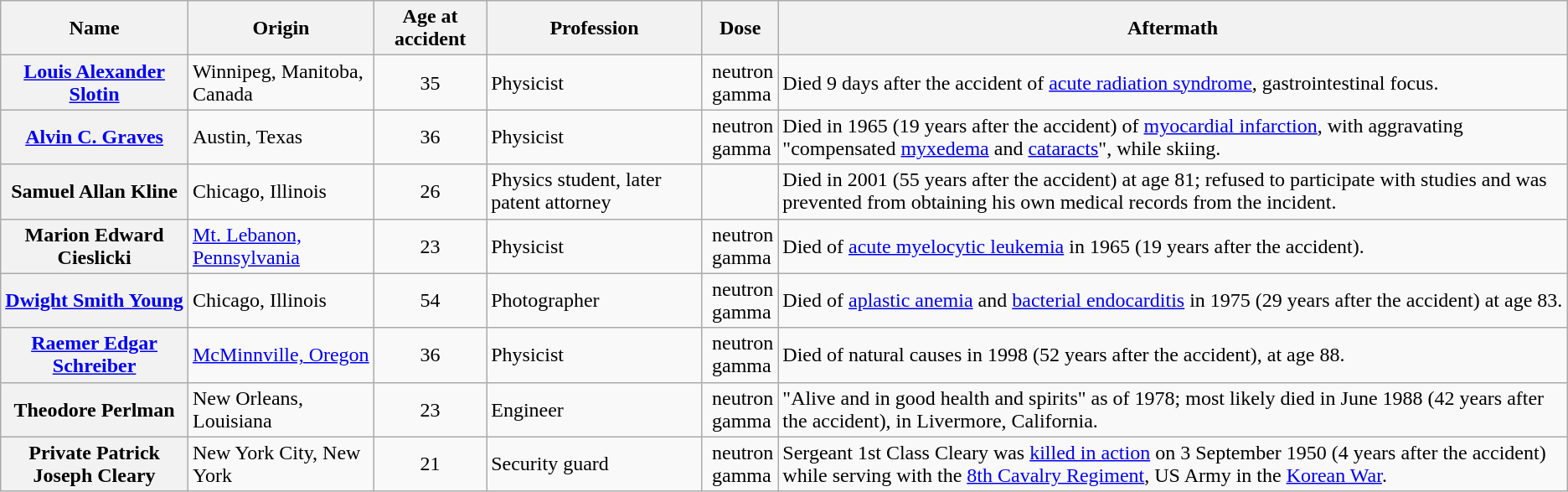<table class="wikitable">
<tr>
<th scope=col>Name</th>
<th scope=col>Origin</th>
<th scope=col>Age at accident</th>
<th scope=col>Profession</th>
<th scope=col>Dose</th>
<th scope=col>Aftermath</th>
</tr>
<tr>
<th scope=row><a href='#'>Louis Alexander Slotin</a></th>
<td>Winnipeg, Manitoba, Canada</td>
<td style="text-align:center;">35</td>
<td>Physicist</td>
<td> neutron <br>  gamma</td>
<td>Died 9 days after the accident of <a href='#'>acute radiation syndrome</a>, gastrointestinal focus.</td>
</tr>
<tr>
<th scope=row><a href='#'>Alvin C. Graves</a></th>
<td>Austin, Texas</td>
<td style="text-align:center;">36</td>
<td>Physicist</td>
<td> neutron <br>  gamma</td>
<td>Died in 1965 (19 years after the accident) of <a href='#'>myocardial infarction</a>, with aggravating "compensated <a href='#'>myxedema</a> and <a href='#'>cataracts</a>", while skiing.</td>
</tr>
<tr>
<th scope=row>Samuel Allan Kline</th>
<td>Chicago, Illinois</td>
<td style="text-align:center;">26</td>
<td>Physics student, later patent attorney</td>
<td></td>
<td>Died in 2001 (55 years after the accident) at age 81; refused to participate with studies and was prevented from obtaining his own medical records from the incident.</td>
</tr>
<tr>
<th scope=row>Marion Edward Cieslicki</th>
<td><a href='#'>Mt. Lebanon, Pennsylvania</a></td>
<td style="text-align:center;">23</td>
<td>Physicist</td>
<td> neutron <br>  gamma</td>
<td>Died of <a href='#'>acute myelocytic leukemia</a> in 1965 (19 years after the accident).</td>
</tr>
<tr>
<th scope=row><a href='#'>Dwight Smith Young</a></th>
<td>Chicago, Illinois</td>
<td style="text-align:center;">54</td>
<td>Photographer</td>
<td> neutron <br>  gamma</td>
<td>Died of <a href='#'>aplastic anemia</a> and <a href='#'>bacterial endocarditis</a> in 1975 (29 years after the accident) at age 83.</td>
</tr>
<tr>
<th scope=row><a href='#'>Raemer Edgar Schreiber</a></th>
<td><a href='#'>McMinnville, Oregon</a></td>
<td style="text-align:center;">36</td>
<td>Physicist</td>
<td> neutron <br>  gamma</td>
<td>Died of natural causes in 1998 (52 years after the accident), at age 88.</td>
</tr>
<tr>
<th scope=row>Theodore Perlman</th>
<td>New Orleans, Louisiana</td>
<td style="text-align:center;">23</td>
<td>Engineer</td>
<td> neutron <br>  gamma</td>
<td>"Alive and in good health and spirits" as of 1978; most likely died in June 1988 (42 years after the accident), in Livermore, California.</td>
</tr>
<tr>
<th scope=row>Private Patrick Joseph Cleary</th>
<td>New York City, New York</td>
<td style="text-align:center;">21</td>
<td>Security guard</td>
<td> neutron <br>  gamma</td>
<td>Sergeant 1st Class Cleary was <a href='#'>killed in action</a> on 3 September 1950 (4 years after the accident) while serving with the <a href='#'>8th Cavalry Regiment</a>, US Army in the <a href='#'>Korean War</a>.</td>
</tr>
</table>
